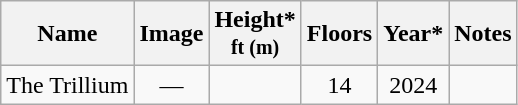<table class="wikitable sortable" style="text-align:center">
<tr>
<th>Name</th>
<th class="unsortable">Image</th>
<th style="width:50px;">Height*<br><small>ft (m)</small></th>
<th>Floors</th>
<th>Year*</th>
<th class="unsortable">Notes</th>
</tr>
<tr>
<td>The Trillium</td>
<td>—</td>
<td></td>
<td>14</td>
<td>2024</td>
<td align="left"></td>
</tr>
</table>
